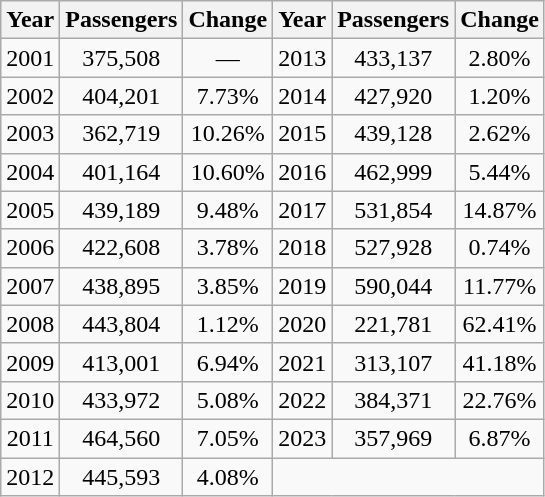<table class="wikitable" style="text-align:center;" width= align=>
<tr>
<th>Year</th>
<th>Passengers</th>
<th>Change</th>
<th>Year</th>
<th>Passengers</th>
<th>Change</th>
</tr>
<tr>
<td>2001</td>
<td>375,508</td>
<td>—</td>
<td>2013</td>
<td>433,137</td>
<td> 2.80%</td>
</tr>
<tr>
<td>2002</td>
<td>404,201</td>
<td> 7.73%</td>
<td>2014</td>
<td>427,920</td>
<td> 1.20%</td>
</tr>
<tr>
<td>2003</td>
<td>362,719</td>
<td> 10.26%</td>
<td>2015</td>
<td>439,128</td>
<td> 2.62%</td>
</tr>
<tr>
<td>2004</td>
<td>401,164</td>
<td> 10.60%</td>
<td>2016</td>
<td>462,999</td>
<td> 5.44%</td>
</tr>
<tr>
<td>2005</td>
<td>439,189</td>
<td> 9.48%</td>
<td>2017</td>
<td>531,854</td>
<td> 14.87%</td>
</tr>
<tr>
<td>2006</td>
<td>422,608</td>
<td> 3.78%</td>
<td>2018</td>
<td>527,928</td>
<td> 0.74%</td>
</tr>
<tr>
<td>2007</td>
<td>438,895</td>
<td> 3.85%</td>
<td>2019</td>
<td>590,044</td>
<td> 11.77%</td>
</tr>
<tr>
<td>2008</td>
<td>443,804</td>
<td> 1.12%</td>
<td>2020</td>
<td>221,781</td>
<td> 62.41%</td>
</tr>
<tr>
<td>2009</td>
<td>413,001</td>
<td> 6.94%</td>
<td>2021</td>
<td>313,107</td>
<td> 41.18%</td>
</tr>
<tr>
<td>2010</td>
<td>433,972</td>
<td> 5.08%</td>
<td>2022</td>
<td>384,371</td>
<td> 22.76%</td>
</tr>
<tr>
<td>2011</td>
<td>464,560</td>
<td> 7.05%</td>
<td>2023</td>
<td>357,969</td>
<td> 6.87%</td>
</tr>
<tr>
<td>2012</td>
<td>445,593</td>
<td> 4.08%</td>
</tr>
</table>
